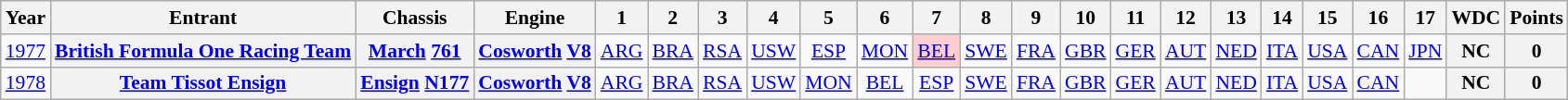<table class="wikitable" style="text-align:center; font-size:90%">
<tr>
<th>Year</th>
<th>Entrant</th>
<th>Chassis</th>
<th>Engine</th>
<th>1</th>
<th>2</th>
<th>3</th>
<th>4</th>
<th>5</th>
<th>6</th>
<th>7</th>
<th>8</th>
<th>9</th>
<th>10</th>
<th>11</th>
<th>12</th>
<th>13</th>
<th>14</th>
<th>15</th>
<th>16</th>
<th>17</th>
<th>WDC</th>
<th>Points</th>
</tr>
<tr>
<td><a href='#'>1977</a></td>
<th><a href='#'>British Formula One Racing Team</a></th>
<th><a href='#'>March</a> <a href='#'>761</a></th>
<th><a href='#'>Cosworth</a> <a href='#'>V8</a></th>
<td><a href='#'>ARG</a></td>
<td><a href='#'>BRA</a></td>
<td><a href='#'>RSA</a></td>
<td><a href='#'>USW</a></td>
<td><a href='#'>ESP</a></td>
<td><a href='#'>MON</a></td>
<td style="background:#FFCFCF;"><a href='#'>BEL</a><br></td>
<td><a href='#'>SWE</a></td>
<td><a href='#'>FRA</a></td>
<td><a href='#'>GBR</a></td>
<td><a href='#'>GER</a></td>
<td><a href='#'>AUT</a></td>
<td><a href='#'>NED</a></td>
<td><a href='#'>ITA</a></td>
<td><a href='#'>USA</a></td>
<td><a href='#'>CAN</a></td>
<td><a href='#'>JPN</a></td>
<th>NC</th>
<th>0</th>
</tr>
<tr>
<td><a href='#'>1978</a></td>
<th><a href='#'>Team Tissot Ensign</a></th>
<th><a href='#'>Ensign</a> <a href='#'>N177</a></th>
<th><a href='#'>Cosworth</a> <a href='#'>V8</a></th>
<td><a href='#'>ARG</a></td>
<td><a href='#'>BRA</a></td>
<td><a href='#'>RSA</a></td>
<td><a href='#'>USW</a></td>
<td><a href='#'>MON</a></td>
<td><a href='#'>BEL</a><br></td>
<td><a href='#'>ESP</a></td>
<td><a href='#'>SWE</a></td>
<td><a href='#'>FRA</a></td>
<td><a href='#'>GBR</a></td>
<td><a href='#'>GER</a></td>
<td><a href='#'>AUT</a></td>
<td><a href='#'>NED</a></td>
<td><a href='#'>ITA</a></td>
<td><a href='#'>USA</a></td>
<td><a href='#'>CAN</a></td>
<td></td>
<th>NC</th>
<th>0</th>
</tr>
</table>
